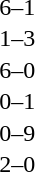<table cellspacing=1 width=70%>
<tr>
<th width=25%></th>
<th width=30%></th>
<th width=15%></th>
<th width=30%></th>
</tr>
<tr>
<td></td>
<td align=right></td>
<td align=center>6–1</td>
<td></td>
</tr>
<tr>
<td></td>
<td align=right></td>
<td align=center>1–3</td>
<td></td>
</tr>
<tr>
<td></td>
<td align=right></td>
<td align=center>6–0</td>
<td></td>
</tr>
<tr>
<td></td>
<td align=right></td>
<td align=center>0–1</td>
<td></td>
</tr>
<tr>
<td></td>
<td align=right></td>
<td align=center>0–9</td>
<td></td>
</tr>
<tr>
<td></td>
<td align=right></td>
<td align=center>2–0</td>
<td></td>
</tr>
</table>
